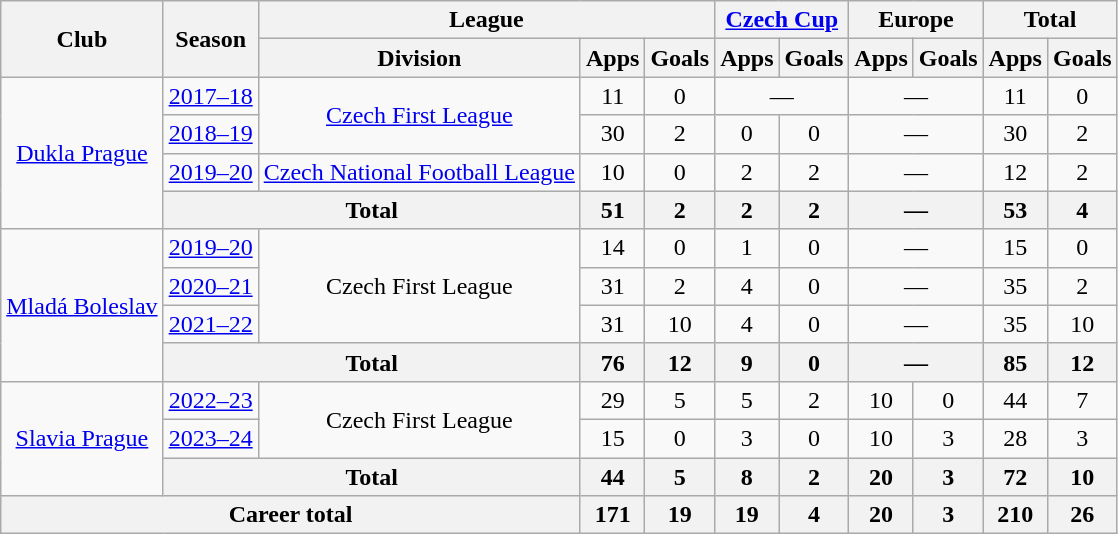<table class="wikitable" style="text-align:center">
<tr>
<th rowspan=2>Club</th>
<th rowspan=2>Season</th>
<th colspan=3>League</th>
<th colspan=2><a href='#'>Czech Cup</a></th>
<th colspan=2>Europe</th>
<th colspan=2>Total</th>
</tr>
<tr>
<th>Division</th>
<th>Apps</th>
<th>Goals</th>
<th>Apps</th>
<th>Goals</th>
<th>Apps</th>
<th>Goals</th>
<th>Apps</th>
<th>Goals</th>
</tr>
<tr>
<td rowspan="4"><a href='#'>Dukla Prague</a></td>
<td><a href='#'>2017–18</a></td>
<td rowspan="2"><a href='#'>Czech First League</a></td>
<td>11</td>
<td>0</td>
<td colspan="2">—</td>
<td colspan="2">—</td>
<td>11</td>
<td>0</td>
</tr>
<tr>
<td><a href='#'>2018–19</a></td>
<td>30</td>
<td>2</td>
<td>0</td>
<td>0</td>
<td colspan="2">—</td>
<td>30</td>
<td>2</td>
</tr>
<tr>
<td><a href='#'>2019–20</a></td>
<td><a href='#'>Czech National Football League</a></td>
<td>10</td>
<td>0</td>
<td>2</td>
<td>2</td>
<td colspan="2">—</td>
<td>12</td>
<td>2</td>
</tr>
<tr>
<th colspan="2">Total</th>
<th>51</th>
<th>2</th>
<th>2</th>
<th>2</th>
<th colspan="2">—</th>
<th>53</th>
<th>4</th>
</tr>
<tr>
<td rowspan="4"><a href='#'>Mladá Boleslav</a></td>
<td><a href='#'>2019–20</a></td>
<td rowspan="3">Czech First League</td>
<td>14</td>
<td>0</td>
<td>1</td>
<td>0</td>
<td colspan="2">—</td>
<td>15</td>
<td>0</td>
</tr>
<tr>
<td><a href='#'>2020–21</a></td>
<td>31</td>
<td>2</td>
<td>4</td>
<td>0</td>
<td colspan="2">—</td>
<td>35</td>
<td>2</td>
</tr>
<tr>
<td><a href='#'>2021–22</a></td>
<td>31</td>
<td>10</td>
<td>4</td>
<td>0</td>
<td colspan="2">—</td>
<td>35</td>
<td>10</td>
</tr>
<tr>
<th colspan="2">Total</th>
<th>76</th>
<th>12</th>
<th>9</th>
<th>0</th>
<th colspan="2">—</th>
<th>85</th>
<th>12</th>
</tr>
<tr>
<td rowspan="3"><a href='#'>Slavia Prague</a></td>
<td><a href='#'>2022–23</a></td>
<td rowspan="2">Czech First League</td>
<td>29</td>
<td>5</td>
<td>5</td>
<td>2</td>
<td>10</td>
<td>0</td>
<td>44</td>
<td>7</td>
</tr>
<tr>
<td><a href='#'>2023–24</a></td>
<td>15</td>
<td>0</td>
<td>3</td>
<td>0</td>
<td>10</td>
<td>3</td>
<td>28</td>
<td>3</td>
</tr>
<tr>
<th colspan="2">Total</th>
<th>44</th>
<th>5</th>
<th>8</th>
<th>2</th>
<th>20</th>
<th>3</th>
<th>72</th>
<th>10</th>
</tr>
<tr>
<th colspan="3">Career total</th>
<th>171</th>
<th>19</th>
<th>19</th>
<th>4</th>
<th>20</th>
<th>3</th>
<th>210</th>
<th>26</th>
</tr>
</table>
